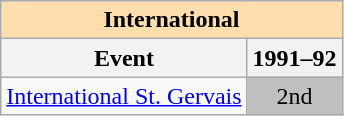<table class="wikitable" style="text-align:center">
<tr>
<th style="background-color: #ffdead; " colspan=2 align=center>International</th>
</tr>
<tr>
<th>Event</th>
<th>1991–92</th>
</tr>
<tr>
<td align=left><a href='#'>International St. Gervais</a></td>
<td bgcolor=silver>2nd</td>
</tr>
</table>
